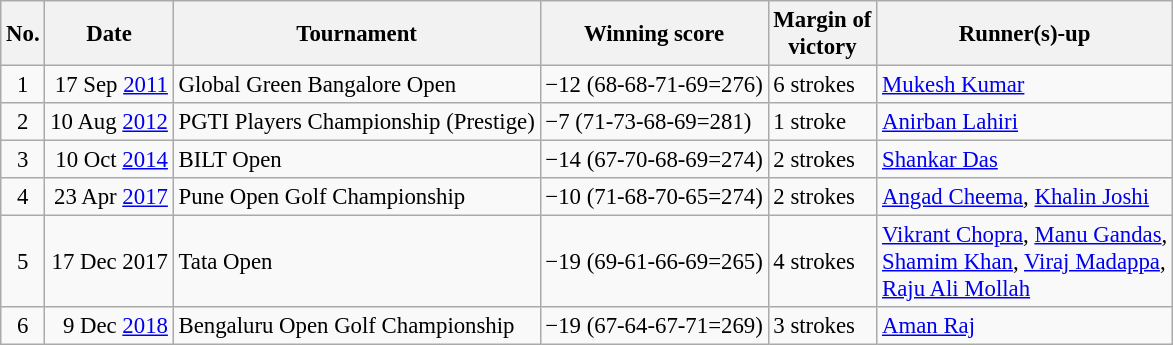<table class="wikitable" style="font-size:95%;">
<tr>
<th>No.</th>
<th>Date</th>
<th>Tournament</th>
<th>Winning score</th>
<th>Margin of<br> victory</th>
<th>Runner(s)-up</th>
</tr>
<tr>
<td align=center>1</td>
<td align=right>17 Sep <a href='#'>2011</a></td>
<td>Global Green Bangalore Open</td>
<td>−12 (68-68-71-69=276)</td>
<td>6 strokes</td>
<td> <a href='#'>Mukesh Kumar</a></td>
</tr>
<tr>
<td align=center>2</td>
<td align=right>10 Aug <a href='#'>2012</a></td>
<td>PGTI Players Championship (Prestige)</td>
<td>−7 (71-73-68-69=281)</td>
<td>1 stroke</td>
<td> <a href='#'>Anirban Lahiri</a></td>
</tr>
<tr>
<td align=center>3</td>
<td align=right>10 Oct <a href='#'>2014</a></td>
<td>BILT Open</td>
<td>−14 (67-70-68-69=274)</td>
<td>2 strokes</td>
<td> <a href='#'>Shankar Das</a></td>
</tr>
<tr>
<td align=center>4</td>
<td align=right>23 Apr <a href='#'>2017</a></td>
<td>Pune Open Golf Championship</td>
<td>−10 (71-68-70-65=274)</td>
<td>2 strokes</td>
<td> <a href='#'>Angad Cheema</a>,  <a href='#'>Khalin Joshi</a></td>
</tr>
<tr>
<td align=center>5</td>
<td align=right>17 Dec 2017</td>
<td>Tata Open</td>
<td>−19 (69-61-66-69=265)</td>
<td>4 strokes</td>
<td> <a href='#'>Vikrant Chopra</a>,  <a href='#'>Manu Gandas</a>,<br> <a href='#'>Shamim Khan</a>,  <a href='#'>Viraj Madappa</a>,<br> <a href='#'>Raju Ali Mollah</a></td>
</tr>
<tr>
<td align=center>6</td>
<td align=right>9 Dec <a href='#'>2018</a></td>
<td>Bengaluru Open Golf Championship</td>
<td>−19 (67-64-67-71=269)</td>
<td>3 strokes</td>
<td> <a href='#'>Aman Raj</a></td>
</tr>
</table>
